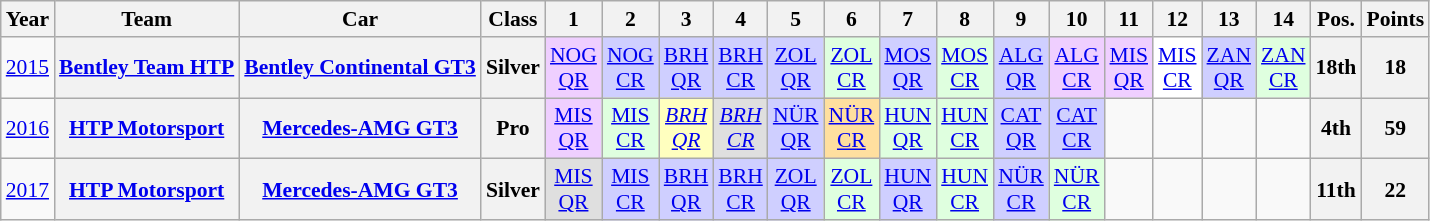<table class="wikitable" border="1" style="text-align:center; font-size:90%;">
<tr>
<th>Year</th>
<th>Team</th>
<th>Car</th>
<th>Class</th>
<th>1</th>
<th>2</th>
<th>3</th>
<th>4</th>
<th>5</th>
<th>6</th>
<th>7</th>
<th>8</th>
<th>9</th>
<th>10</th>
<th>11</th>
<th>12</th>
<th>13</th>
<th>14</th>
<th>Pos.</th>
<th>Points</th>
</tr>
<tr>
<td><a href='#'>2015</a></td>
<th><a href='#'>Bentley Team HTP</a></th>
<th><a href='#'>Bentley Continental GT3</a></th>
<th>Silver</th>
<td style="background:#EFCFFF;"><a href='#'>NOG<br>QR</a><br></td>
<td style="background:#CFCFFF;"><a href='#'>NOG<br>CR</a><br></td>
<td style="background:#CFCFFF;"><a href='#'>BRH<br>QR</a><br></td>
<td style="background:#CFCFFF;"><a href='#'>BRH<br>CR</a><br></td>
<td style="background:#CFCFFF;"><a href='#'>ZOL<br>QR</a><br></td>
<td style="background:#DFFFDF;"><a href='#'>ZOL<br>CR</a><br></td>
<td style="background:#CFCFFF;"><a href='#'>MOS<br>QR</a><br></td>
<td style="background:#DFFFDF;"><a href='#'>MOS<br>CR</a><br></td>
<td style="background:#CFCFFF;"><a href='#'>ALG<br>QR</a><br></td>
<td style="background:#EFCFFF;"><a href='#'>ALG<br>CR</a><br></td>
<td style="background:#EFCFFF;"><a href='#'>MIS<br>QR</a><br></td>
<td style="background:#FFFFFF;"><a href='#'>MIS<br>CR</a><br></td>
<td style="background:#CFCFFF;"><a href='#'>ZAN<br>QR</a><br></td>
<td style="background:#DFFFDF;"><a href='#'>ZAN<br>CR</a><br></td>
<th>18th</th>
<th>18</th>
</tr>
<tr>
<td><a href='#'>2016</a></td>
<th><a href='#'>HTP Motorsport</a></th>
<th><a href='#'>Mercedes-AMG GT3</a></th>
<th>Pro</th>
<td style="background:#EFCFFF;"><a href='#'>MIS<br>QR</a><br></td>
<td style="background:#DFFFDF;"><a href='#'>MIS<br>CR</a><br></td>
<td style="background:#FFFFBF;"><em><a href='#'>BRH<br>QR</a></em><br></td>
<td style="background:#DFDFDF;"><em><a href='#'>BRH<br>CR</a></em><br></td>
<td style="background:#CFCFFF;"><a href='#'>NÜR<br>QR</a><br></td>
<td style="background:#FFDF9F;"><a href='#'>NÜR<br>CR</a><br></td>
<td style="background:#DFFFDF;"><a href='#'>HUN<br>QR</a><br></td>
<td style="background:#DFFFDF;"><a href='#'>HUN<br>CR</a><br></td>
<td style="background:#CFCFFF;"><a href='#'>CAT<br>QR</a><br></td>
<td style="background:#CFCFFF;"><a href='#'>CAT<br>CR</a><br></td>
<td></td>
<td></td>
<td></td>
<td></td>
<th>4th</th>
<th>59</th>
</tr>
<tr>
<td><a href='#'>2017</a></td>
<th><a href='#'>HTP Motorsport</a></th>
<th><a href='#'>Mercedes-AMG GT3</a></th>
<th>Silver</th>
<td style="background:#DFDFDF;"><a href='#'>MIS<br>QR</a><br></td>
<td style="background:#CFCFFF;"><a href='#'>MIS<br>CR</a><br></td>
<td style="background:#CFCFFF;"><a href='#'>BRH<br>QR</a><br></td>
<td style="background:#CFCFFF;"><a href='#'>BRH<br>CR</a><br></td>
<td style="background:#CFCFFF;"><a href='#'>ZOL<br>QR</a><br></td>
<td style="background:#DFFFDF;"><a href='#'>ZOL<br>CR</a><br></td>
<td style="background:#CFCFFF;"><a href='#'>HUN<br>QR</a><br></td>
<td style="background:#DFFFDF;"><a href='#'>HUN<br>CR</a><br></td>
<td style="background:#CFCFFF;"><a href='#'>NÜR<br>CR</a><br></td>
<td style="background:#DFFFDF;"><a href='#'>NÜR<br>CR</a><br></td>
<td></td>
<td></td>
<td></td>
<td></td>
<th>11th</th>
<th>22</th>
</tr>
</table>
